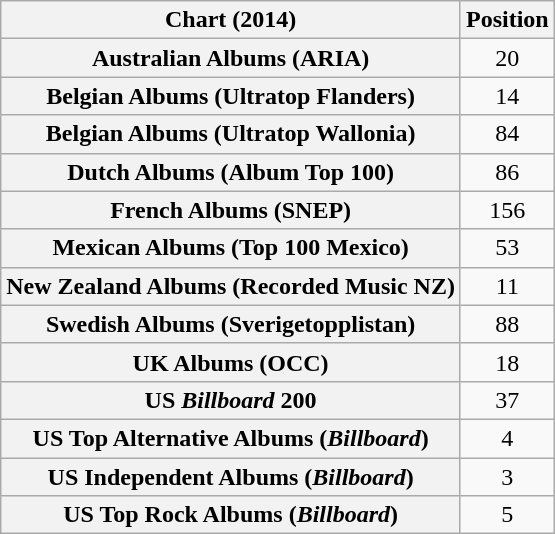<table class="wikitable plainrowheaders sortable" style="text-align:center">
<tr>
<th scope="col">Chart (2014)</th>
<th scope="col">Position</th>
</tr>
<tr>
<th scope="row">Australian Albums (ARIA)</th>
<td>20</td>
</tr>
<tr>
<th scope="row">Belgian Albums (Ultratop Flanders)</th>
<td>14</td>
</tr>
<tr>
<th scope="row">Belgian Albums (Ultratop Wallonia)</th>
<td>84</td>
</tr>
<tr>
<th scope="row">Dutch Albums (Album Top 100)</th>
<td>86</td>
</tr>
<tr>
<th scope="row">French Albums (SNEP)</th>
<td>156</td>
</tr>
<tr>
<th scope="row">Mexican Albums (Top 100 Mexico)</th>
<td>53</td>
</tr>
<tr>
<th scope="row">New Zealand Albums (Recorded Music NZ)</th>
<td>11</td>
</tr>
<tr>
<th scope="row">Swedish Albums (Sverigetopplistan)</th>
<td>88</td>
</tr>
<tr>
<th scope="row">UK Albums (OCC)</th>
<td>18</td>
</tr>
<tr>
<th scope="row">US <em>Billboard</em> 200</th>
<td>37</td>
</tr>
<tr>
<th scope="row">US Top Alternative Albums (<em>Billboard</em>)</th>
<td>4</td>
</tr>
<tr>
<th scope="row">US Independent Albums (<em>Billboard</em>)</th>
<td>3</td>
</tr>
<tr>
<th scope="row">US Top Rock Albums (<em>Billboard</em>)</th>
<td>5</td>
</tr>
</table>
